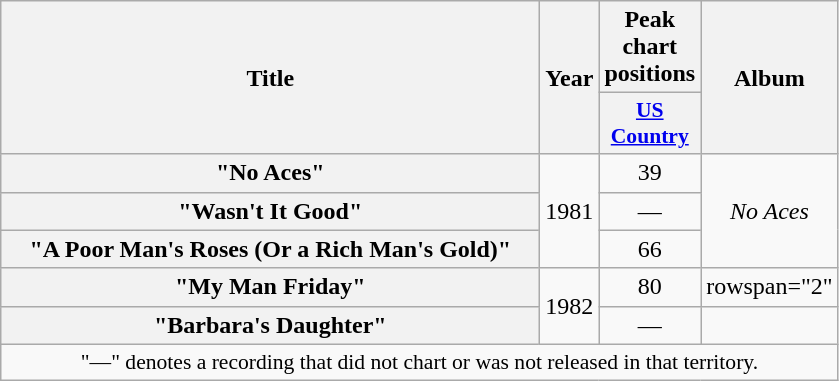<table class="wikitable plainrowheaders" style="text-align:center;" border="1">
<tr>
<th scope="col" rowspan="2" style="width:22em;">Title</th>
<th scope="col" rowspan="2">Year</th>
<th scope="col" colspan="1">Peak<br>chart<br>positions</th>
<th scope="col" rowspan="2">Album</th>
</tr>
<tr>
<th scope="col" style="width:2em;font-size:90%;"><a href='#'>US<br>Country</a><br></th>
</tr>
<tr>
<th scope="row">"No Aces"</th>
<td rowspan="3">1981</td>
<td>39</td>
<td rowspan="3"><em>No Aces</em></td>
</tr>
<tr>
<th scope="row">"Wasn't It Good"</th>
<td>—</td>
</tr>
<tr>
<th scope="row">"A Poor Man's Roses (Or a Rich Man's Gold)"</th>
<td>66</td>
</tr>
<tr>
<th scope="row">"My Man Friday"</th>
<td rowspan="2">1982</td>
<td>80</td>
<td>rowspan="2" </td>
</tr>
<tr>
<th scope="row">"Barbara's Daughter"</th>
<td>—</td>
</tr>
<tr>
<td colspan="4" style="font-size:90%">"—" denotes a recording that did not chart or was not released in that territory.</td>
</tr>
</table>
